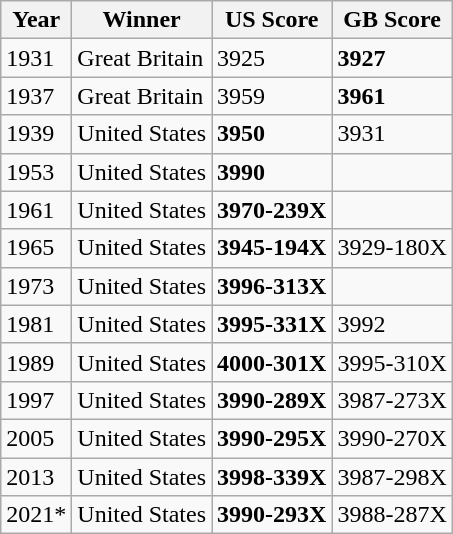<table class="wikitable">
<tr>
<th>Year</th>
<th>Winner</th>
<th>US Score</th>
<th>GB Score</th>
</tr>
<tr>
<td>1931</td>
<td>Great Britain</td>
<td>3925</td>
<td><strong>3927</strong></td>
</tr>
<tr>
<td>1937</td>
<td>Great Britain</td>
<td>3959</td>
<td><strong>3961</strong></td>
</tr>
<tr>
<td>1939</td>
<td>United States</td>
<td><strong>3950</strong></td>
<td>3931</td>
</tr>
<tr>
<td>1953</td>
<td>United States</td>
<td><strong>3990</strong></td>
<td></td>
</tr>
<tr>
<td>1961</td>
<td>United States</td>
<td><strong>3970-239X</strong></td>
<td></td>
</tr>
<tr>
<td>1965</td>
<td>United States</td>
<td><strong>3945-194X</strong></td>
<td>3929-180X</td>
</tr>
<tr>
<td>1973</td>
<td>United States</td>
<td><strong>3996-313X</strong></td>
<td></td>
</tr>
<tr>
<td>1981</td>
<td>United States</td>
<td><strong>3995-331X</strong></td>
<td>3992</td>
</tr>
<tr>
<td>1989</td>
<td>United States</td>
<td><strong>4000-301X</strong></td>
<td>3995-310X</td>
</tr>
<tr>
<td>1997</td>
<td>United States</td>
<td><strong>3990-289X</strong></td>
<td>3987-273X</td>
</tr>
<tr>
<td>2005</td>
<td>United States</td>
<td><strong>3990-295X</strong></td>
<td>3990-270X</td>
</tr>
<tr>
<td>2013</td>
<td>United States</td>
<td><strong>3998-339X</strong></td>
<td>3987-298X</td>
</tr>
<tr>
<td>2021*</td>
<td>United States</td>
<td><strong>3990-293X</strong></td>
<td>3988-287X</td>
</tr>
</table>
